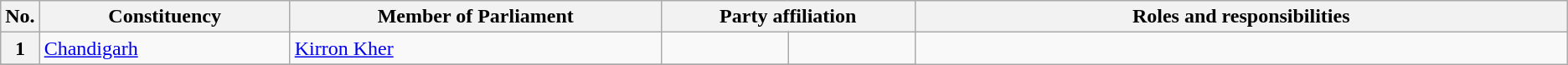<table class="wikitable">
<tr style="text-align:center;">
<th>No.</th>
<th style="width:12em">Constituency</th>
<th style="width:18em">Member of Parliament</th>
<th colspan="2" style="width:18em">Party affiliation</th>
<th style="width:32em">Roles and responsibilities</th>
</tr>
<tr>
<th>1</th>
<td><a href='#'>Chandigarh</a></td>
<td><a href='#'>Kirron Kher</a></td>
<td></td>
<td></td>
</tr>
<tr>
</tr>
</table>
